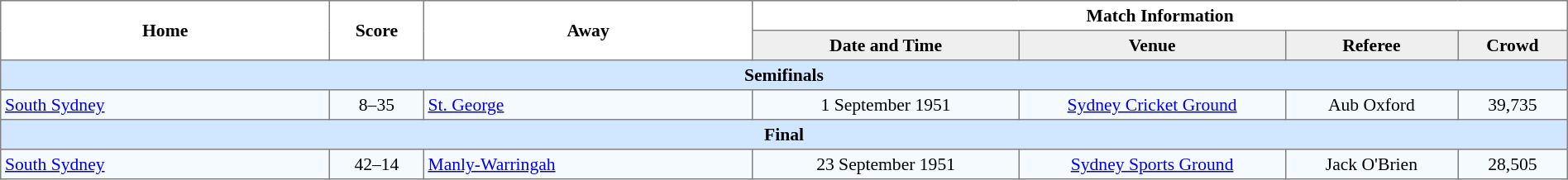<table width="100%" cellspacing="0" cellpadding="3" border="1" style="border-collapse:collapse; font-size:90%; text-align:center;">
<tr>
<th rowspan="2" width="21%">Home</th>
<th rowspan="2" width="6%">Score</th>
<th rowspan="2" width="21%">Away</th>
<th colspan="4">Match Information</th>
</tr>
<tr bgcolor="#EFEFEF">
<th width="17%">Date and Time</th>
<th width="17%">Venue</th>
<th width="11%">Referee</th>
<th width="7%">Crowd</th>
</tr>
<tr bgcolor="#D0E7FF">
<td colspan="7"><strong>Semifinals</strong></td>
</tr>
<tr bgcolor="#F5FAFF">
<td align="left"> <a href='#'>South Sydney</a></td>
<td>8–35</td>
<td align="left"> <a href='#'>St. George</a></td>
<td>1 September 1951</td>
<td><a href='#'>Sydney Cricket Ground</a></td>
<td>Aub Oxford</td>
<td>39,735</td>
</tr>
<tr bgcolor="#D0E7FF">
<td colspan="7"><strong>Final</strong></td>
</tr>
<tr bgcolor="#F5FAFF">
<td align="left"> <a href='#'>South Sydney</a></td>
<td>42–14</td>
<td align="left"> <a href='#'>Manly-Warringah</a></td>
<td>23 September 1951</td>
<td><a href='#'>Sydney Sports Ground</a></td>
<td>Jack O'Brien</td>
<td>28,505</td>
</tr>
</table>
